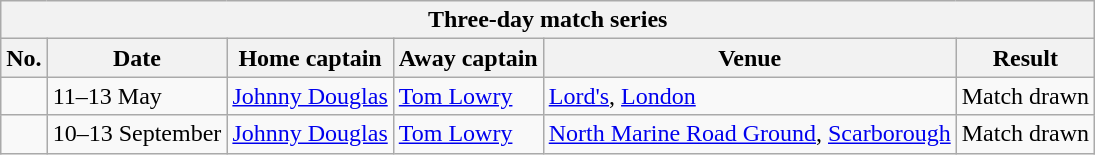<table class="wikitable">
<tr>
<th colspan="9">Three-day match series</th>
</tr>
<tr>
<th>No.</th>
<th>Date</th>
<th>Home captain</th>
<th>Away captain</th>
<th>Venue</th>
<th>Result</th>
</tr>
<tr>
<td></td>
<td>11–13 May</td>
<td><a href='#'>Johnny Douglas</a></td>
<td><a href='#'>Tom Lowry</a></td>
<td><a href='#'>Lord's</a>, <a href='#'>London</a></td>
<td>Match drawn</td>
</tr>
<tr>
<td></td>
<td>10–13 September</td>
<td><a href='#'>Johnny Douglas</a></td>
<td><a href='#'>Tom Lowry</a></td>
<td><a href='#'>North Marine Road Ground</a>, <a href='#'>Scarborough</a></td>
<td>Match drawn</td>
</tr>
</table>
